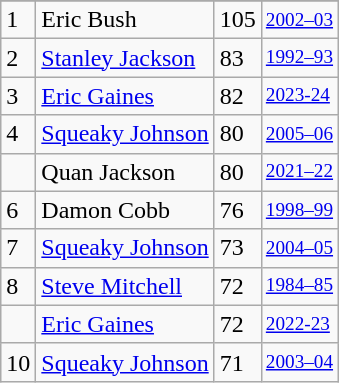<table class="wikitable">
<tr>
</tr>
<tr>
<td>1</td>
<td>Eric Bush</td>
<td>105</td>
<td style="font-size:80%;"><a href='#'>2002–03</a></td>
</tr>
<tr>
<td>2</td>
<td><a href='#'>Stanley Jackson</a></td>
<td>83</td>
<td style="font-size:80%;"><a href='#'>1992–93</a></td>
</tr>
<tr>
<td>3</td>
<td><a href='#'>Eric Gaines</a></td>
<td>82</td>
<td style="font-size:80%;"><a href='#'>2023-24</a></td>
</tr>
<tr>
<td>4</td>
<td><a href='#'>Squeaky Johnson</a></td>
<td>80</td>
<td style="font-size:80%;"><a href='#'>2005–06</a></td>
</tr>
<tr>
<td></td>
<td>Quan Jackson</td>
<td>80</td>
<td style="font-size:80%;"><a href='#'>2021–22</a></td>
</tr>
<tr>
<td>6</td>
<td>Damon Cobb</td>
<td>76</td>
<td style="font-size:80%;"><a href='#'>1998–99</a></td>
</tr>
<tr>
<td>7</td>
<td><a href='#'>Squeaky Johnson</a></td>
<td>73</td>
<td style="font-size:80%;"><a href='#'>2004–05</a></td>
</tr>
<tr>
<td>8</td>
<td><a href='#'>Steve Mitchell</a></td>
<td>72</td>
<td style="font-size:80%;"><a href='#'>1984–85</a></td>
</tr>
<tr>
<td></td>
<td><a href='#'>Eric Gaines</a></td>
<td>72</td>
<td style="font-size:80%;"><a href='#'>2022-23</a></td>
</tr>
<tr>
<td>10</td>
<td><a href='#'>Squeaky Johnson</a></td>
<td>71</td>
<td style="font-size:80%;"><a href='#'>2003–04</a></td>
</tr>
</table>
